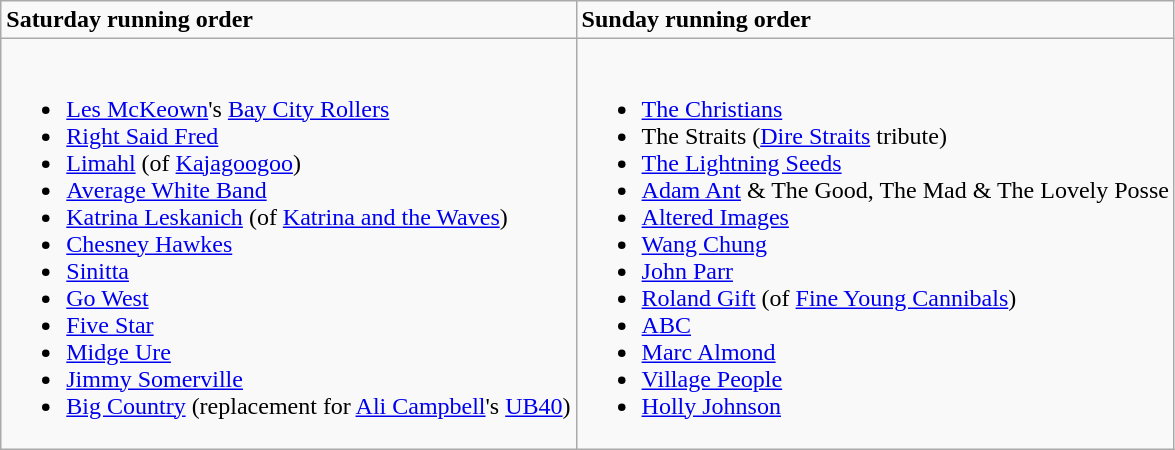<table class="wikitable">
<tr>
<td><strong>Saturday running order</strong></td>
<td><strong>Sunday running order</strong></td>
</tr>
<tr>
<td><br><ul><li><a href='#'>Les McKeown</a>'s <a href='#'>Bay City Rollers</a></li><li><a href='#'>Right Said Fred</a></li><li><a href='#'>Limahl</a> (of <a href='#'>Kajagoogoo</a>)</li><li><a href='#'>Average White Band</a></li><li><a href='#'>Katrina Leskanich</a> (of <a href='#'>Katrina and the Waves</a>)</li><li><a href='#'>Chesney Hawkes</a></li><li><a href='#'>Sinitta</a></li><li><a href='#'>Go West</a></li><li><a href='#'>Five Star</a></li><li><a href='#'>Midge Ure</a></li><li><a href='#'>Jimmy Somerville</a></li><li><a href='#'>Big Country</a> (replacement for <a href='#'>Ali Campbell</a>'s <a href='#'>UB40</a>)</li></ul></td>
<td><br><ul><li><a href='#'>The Christians</a></li><li>The Straits (<a href='#'>Dire Straits</a> tribute)</li><li><a href='#'>The Lightning Seeds</a></li><li><a href='#'>Adam Ant</a> & The Good, The Mad & The Lovely Posse</li><li><a href='#'>Altered Images</a></li><li><a href='#'>Wang Chung</a></li><li><a href='#'>John Parr</a></li><li><a href='#'>Roland Gift</a> (of <a href='#'>Fine Young Cannibals</a>)</li><li><a href='#'>ABC</a></li><li><a href='#'>Marc Almond</a></li><li><a href='#'>Village People</a></li><li><a href='#'>Holly Johnson</a></li></ul></td>
</tr>
</table>
